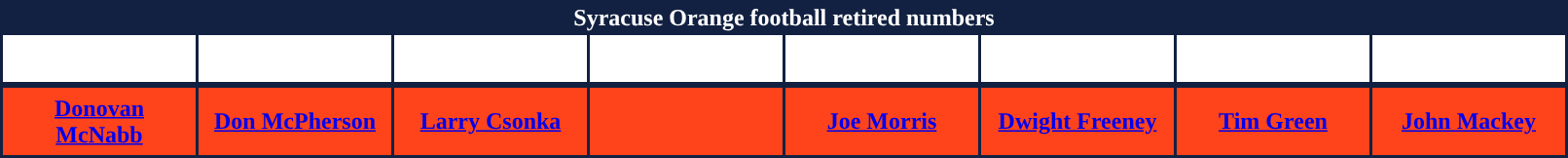<table class="toccolours" style="background: #122141; border: #122141; color: white; text-align: center;">
<tr style="text-align:center;">
<th colspan="8">Syracuse Orange football retired numbers</th>
</tr>
<tr>
<td style="background: #FFFFFF; padding: 1em; width: 100px;"></td>
<td style="background: #FFFFFF; padding: 1em; width: 100px;"></td>
<td style="background: #FFFFFF; padding: 1em; width: 100px;"></td>
<td style="background: #FFFFFF; padding: 1em; width: 100px;"></td>
<td style="background: #FFFFFF; padding: 1em; width: 100px;"></td>
<td style="background: #FFFFFF; padding: 1em; width: 100px;"></td>
<td style="background: #FFFFFF; padding: 1em; width: 100px;"></td>
<td style="background: #FFFFFF; padding: 1em; width: 100px;"></td>
</tr>
<tr>
</tr>
<tr>
<td style="background: #FF431B; padding: 0.3em;"><strong><a href='#'><span>Donovan McNabb</span></a></strong><br></td>
<td style="background: #FF431B; padding: 0.3em;"><strong><a href='#'><span>Don McPherson</span></a></strong><br></td>
<td style="background: #FF431B; padding: 0.3em;"><strong><a href='#'><span>Larry Csonka</span></a></strong><br></td>
<td style="background: #FF431B; padding: 0.3em;"> <br> </td>
<td style="background: #FF431B; padding: 0.3em;"><strong><a href='#'><span>Joe Morris</span></a></strong><br></td>
<td style="background: #FF431B; padding: 0.3em;"><strong><a href='#'><span>Dwight Freeney</span></a></strong><br></td>
<td style="background: #FF431B; padding: 0.3em;"><strong><a href='#'><span>Tim Green</span></a></strong><br></td>
<td style="background: #FF431B; padding: 0.3em;"><strong><a href='#'><span>John Mackey</span></a></strong><br></td>
</tr>
</table>
